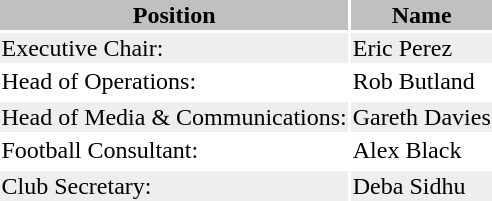<table class="toccolours">
<tr>
<th bgcolor=silver>Position</th>
<th bgcolor=silver>Name</th>
</tr>
<tr bgcolor=#eeeeee>
<td>Executive Chair:</td>
<td>Eric Perez</td>
</tr>
<tr>
<td>Head of Operations:</td>
<td>Rob Butland</td>
</tr>
<tr>
</tr>
<tr bgcolor=#eeeeee>
<td>Head of Media & Communications:</td>
<td>Gareth Davies</td>
</tr>
<tr>
<td>Football Consultant:</td>
<td>Alex Black</td>
</tr>
<tr>
</tr>
<tr bgcolor=#eeeeee>
<td>Club Secretary:</td>
<td>Deba Sidhu</td>
</tr>
</table>
